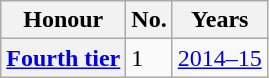<table class="wikitable plainrowheaders">
<tr>
<th scope=col>Honour</th>
<th scope=col>No.</th>
<th scope=col>Years</th>
</tr>
<tr>
<th scope=row><a href='#'>Fourth tier</a></th>
<td>1</td>
<td><a href='#'>2014–15</a></td>
</tr>
</table>
